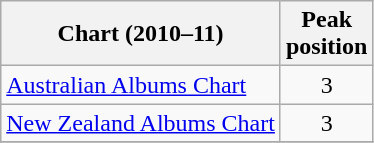<table class="wikitable">
<tr>
<th>Chart (2010–11)</th>
<th>Peak<br>position</th>
</tr>
<tr>
<td><a href='#'>Australian Albums Chart</a></td>
<td align=center>3</td>
</tr>
<tr>
<td><a href='#'>New Zealand Albums Chart</a></td>
<td align="center">3</td>
</tr>
<tr>
</tr>
</table>
